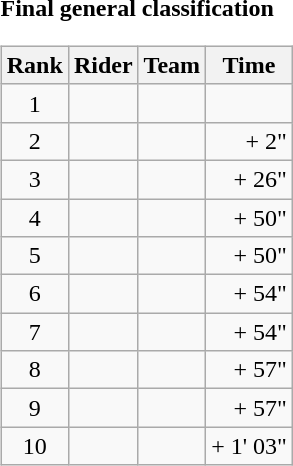<table>
<tr>
<td><strong>Final general classification</strong><br><table class="wikitable">
<tr>
<th scope="col">Rank</th>
<th scope="col">Rider</th>
<th scope="col">Team</th>
<th scope="col">Time</th>
</tr>
<tr>
<td style="text-align:center;">1</td>
<td></td>
<td></td>
<td style="text-align:right;"></td>
</tr>
<tr>
<td style="text-align:center;">2</td>
<td></td>
<td></td>
<td style="text-align:right;">+ 2"</td>
</tr>
<tr>
<td style="text-align:center;">3</td>
<td></td>
<td></td>
<td style="text-align:right;">+ 26"</td>
</tr>
<tr>
<td style="text-align:center;">4</td>
<td></td>
<td></td>
<td style="text-align:right;">+ 50"</td>
</tr>
<tr>
<td style="text-align:center;">5</td>
<td></td>
<td></td>
<td style="text-align:right;">+ 50"</td>
</tr>
<tr>
<td style="text-align:center;">6</td>
<td></td>
<td></td>
<td style="text-align:right;">+ 54"</td>
</tr>
<tr>
<td style="text-align:center;">7</td>
<td></td>
<td></td>
<td style="text-align:right;">+ 54"</td>
</tr>
<tr>
<td style="text-align:center;">8</td>
<td></td>
<td></td>
<td style="text-align:right;">+ 57"</td>
</tr>
<tr>
<td style="text-align:center;">9</td>
<td></td>
<td></td>
<td style="text-align:right;">+ 57"</td>
</tr>
<tr>
<td style="text-align:center;">10</td>
<td></td>
<td></td>
<td style="text-align:right;">+ 1' 03"</td>
</tr>
</table>
</td>
</tr>
</table>
